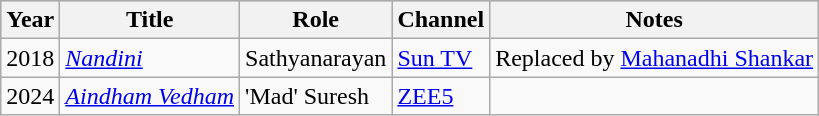<table class="wikitable">
<tr style="background:#ccc; text-align:center;">
<th>Year</th>
<th>Title</th>
<th>Role</th>
<th>Channel</th>
<th>Notes</th>
</tr>
<tr>
<td>2018</td>
<td><em><a href='#'>Nandini</a></em></td>
<td>Sathyanarayan</td>
<td><a href='#'>Sun TV</a></td>
<td>Replaced by <a href='#'>Mahanadhi Shankar</a></td>
</tr>
<tr>
<td>2024</td>
<td><em><a href='#'>Aindham Vedham</a></em></td>
<td>'Mad' Suresh</td>
<td><a href='#'>ZEE5</a></td>
<td></td>
</tr>
</table>
